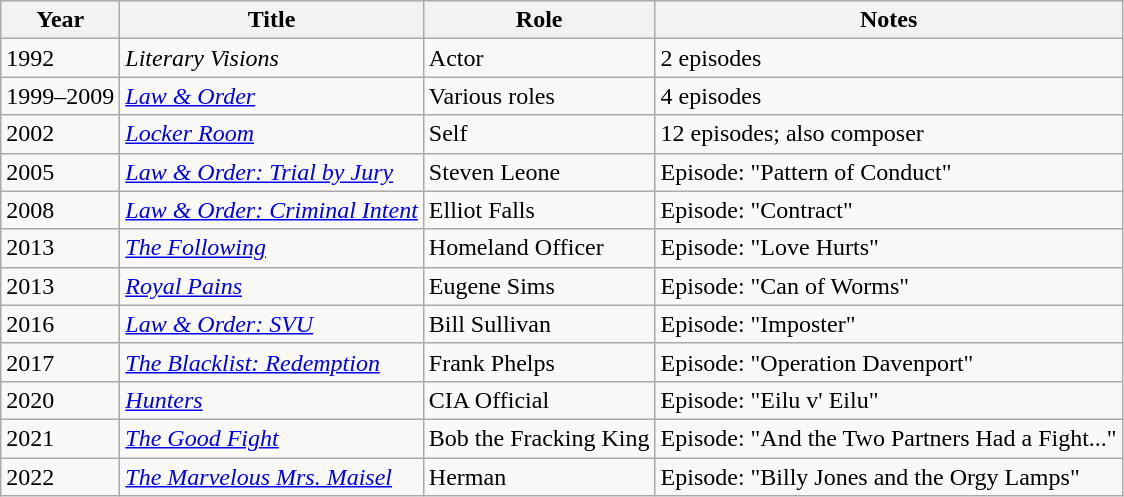<table class="wikitable sortable">
<tr>
<th>Year</th>
<th>Title</th>
<th>Role</th>
<th>Notes</th>
</tr>
<tr>
<td>1992</td>
<td><em>Literary Visions</em></td>
<td>Actor</td>
<td>2 episodes</td>
</tr>
<tr>
<td>1999–2009</td>
<td><em><a href='#'>Law & Order</a></em></td>
<td>Various roles</td>
<td>4 episodes</td>
</tr>
<tr>
<td>2002</td>
<td><a href='#'><em>Locker Room</em></a></td>
<td>Self</td>
<td>12 episodes; also composer</td>
</tr>
<tr>
<td>2005</td>
<td><em><a href='#'>Law & Order: Trial by Jury</a></em></td>
<td>Steven Leone</td>
<td>Episode: "Pattern of Conduct"</td>
</tr>
<tr>
<td>2008</td>
<td><em><a href='#'>Law & Order: Criminal Intent</a></em></td>
<td>Elliot Falls</td>
<td>Episode: "Contract"</td>
</tr>
<tr>
<td>2013</td>
<td><em><a href='#'>The Following</a></em></td>
<td>Homeland Officer</td>
<td>Episode: "Love Hurts"</td>
</tr>
<tr>
<td>2013</td>
<td><em><a href='#'>Royal Pains</a></em></td>
<td>Eugene Sims</td>
<td>Episode: "Can of Worms"</td>
</tr>
<tr>
<td>2016</td>
<td><em><a href='#'>Law & Order: SVU</a></em></td>
<td>Bill Sullivan</td>
<td>Episode: "Imposter"</td>
</tr>
<tr>
<td>2017</td>
<td><em><a href='#'>The Blacklist: Redemption</a></em></td>
<td>Frank Phelps</td>
<td>Episode: "Operation Davenport"</td>
</tr>
<tr>
<td>2020</td>
<td><a href='#'><em>Hunters</em></a></td>
<td>CIA Official</td>
<td>Episode: "Eilu v' Eilu"</td>
</tr>
<tr>
<td>2021</td>
<td><em><a href='#'>The Good Fight</a></em></td>
<td>Bob the Fracking King</td>
<td>Episode: "And the Two Partners Had a Fight..."</td>
</tr>
<tr>
<td>2022</td>
<td><em><a href='#'>The Marvelous Mrs. Maisel</a></em></td>
<td>Herman</td>
<td>Episode: "Billy Jones and the Orgy Lamps"</td>
</tr>
</table>
